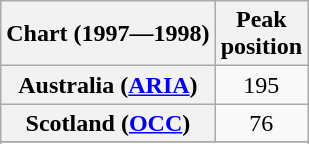<table class="wikitable sortable plainrowheaders" style="text-align:center">
<tr>
<th>Chart (1997—1998)</th>
<th>Peak<br>position</th>
</tr>
<tr>
<th scope="row">Australia (<a href='#'>ARIA</a>)</th>
<td align="center">195</td>
</tr>
<tr>
<th scope="row">Scotland (<a href='#'>OCC</a>)</th>
<td align="center">76</td>
</tr>
<tr>
</tr>
<tr>
</tr>
<tr>
</tr>
<tr>
</tr>
<tr>
</tr>
</table>
